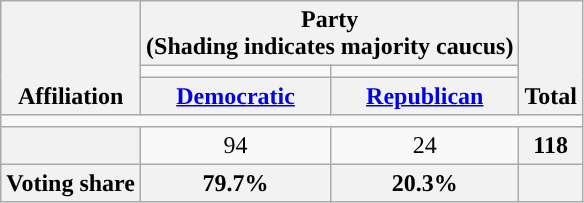<table class=wikitable style="text-align:center">
<tr style="vertical-align:bottom;">
<th rowspan=3>Affiliation</th>
<th colspan=2>Party <div>(Shading indicates majority caucus)</div></th>
<th rowspan=3>Total</th>
</tr>
<tr style="height:5px">
<td style="background-color:"></td>
<td style="background-color:"></td>
</tr>
<tr>
<th><a href='#'>Democratic</a></th>
<th><a href='#'>Republican</a></th>
</tr>
<tr>
<td colspan=5></td>
</tr>
<tr>
<th nowrap style="font-size:80%"></th>
<td>94</td>
<td>24</td>
<th>118</th>
</tr>
<tr>
<th>Voting share</th>
<th>79.7%</th>
<th>20.3%</th>
<th colspan=2></th>
</tr>
</table>
